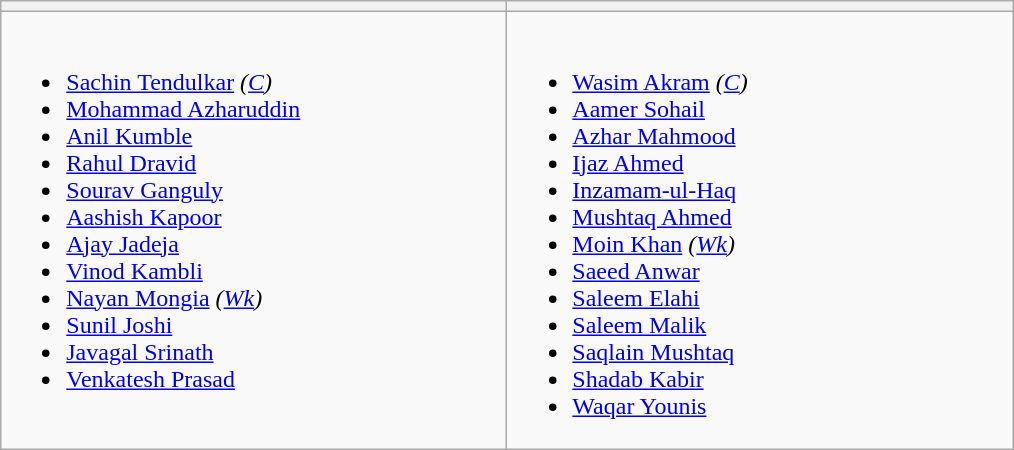<table class="wikitable">
<tr>
<th width=330></th>
<th width=330></th>
</tr>
<tr>
<td valign=top><br><ul><li><a href='#'>Sachin Tendulkar</a> <em>(<a href='#'>C</a>)</em></li><li><a href='#'>Mohammad Azharuddin</a></li><li><a href='#'>Anil Kumble</a></li><li><a href='#'>Rahul Dravid</a></li><li><a href='#'>Sourav Ganguly</a></li><li><a href='#'>Aashish Kapoor</a></li><li><a href='#'>Ajay Jadeja</a></li><li><a href='#'>Vinod Kambli</a></li><li><a href='#'>Nayan Mongia</a> <em>(<a href='#'>Wk</a>)</em></li><li><a href='#'>Sunil Joshi</a></li><li><a href='#'>Javagal Srinath</a></li><li><a href='#'>Venkatesh Prasad</a></li></ul></td>
<td valign=top><br><ul><li><a href='#'>Wasim Akram</a> <em>(<a href='#'>C</a>)</em></li><li><a href='#'>Aamer Sohail</a></li><li><a href='#'>Azhar Mahmood</a></li><li><a href='#'>Ijaz Ahmed</a></li><li><a href='#'>Inzamam-ul-Haq</a></li><li><a href='#'>Mushtaq Ahmed</a></li><li><a href='#'>Moin Khan</a> <em>(<a href='#'>Wk</a>)</em></li><li><a href='#'>Saeed Anwar</a></li><li><a href='#'>Saleem Elahi</a></li><li><a href='#'>Saleem Malik</a></li><li><a href='#'>Saqlain Mushtaq</a></li><li><a href='#'>Shadab Kabir</a></li><li><a href='#'>Waqar Younis</a></li></ul></td>
</tr>
</table>
